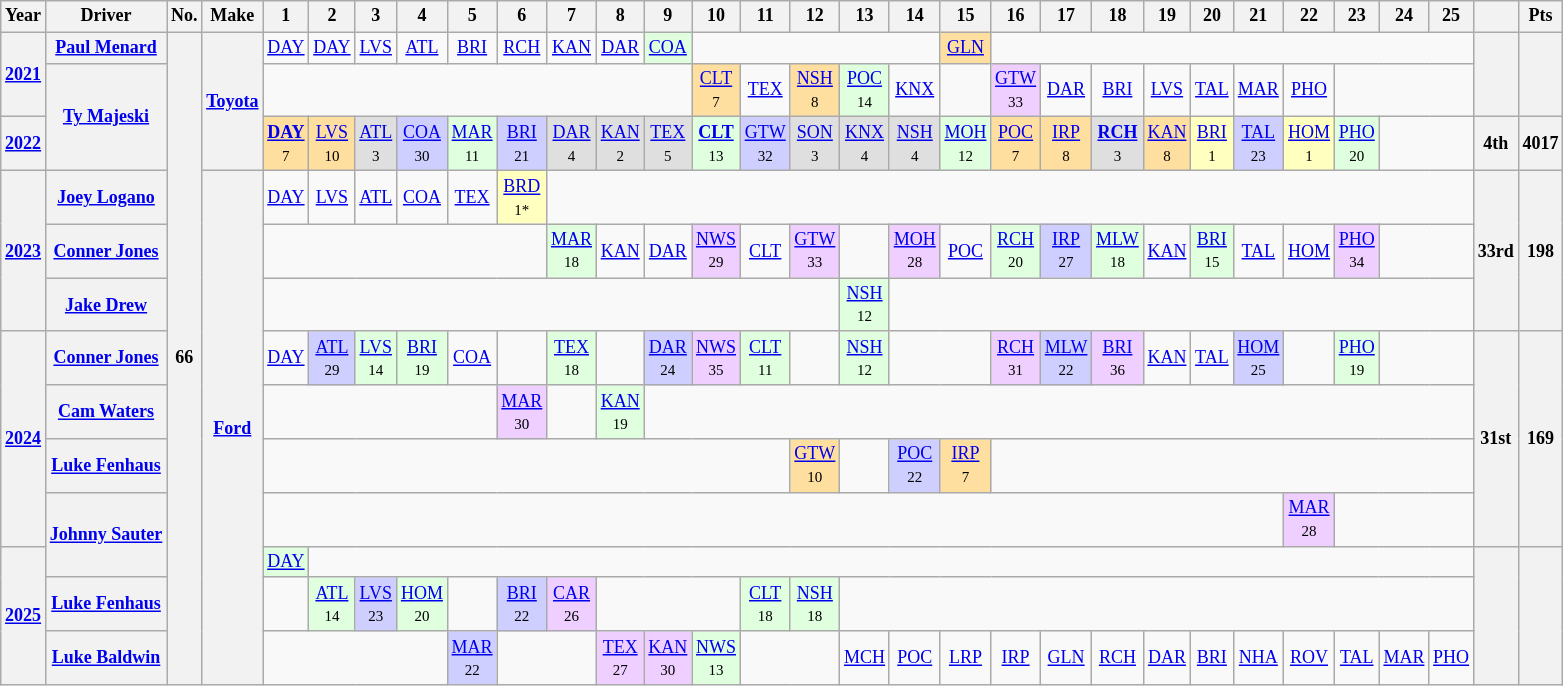<table class="wikitable" style="text-align:center; font-size:75%">
<tr>
<th>Year</th>
<th>Driver</th>
<th>No.</th>
<th>Make</th>
<th>1</th>
<th>2</th>
<th>3</th>
<th>4</th>
<th>5</th>
<th>6</th>
<th>7</th>
<th>8</th>
<th>9</th>
<th>10</th>
<th>11</th>
<th>12</th>
<th>13</th>
<th>14</th>
<th>15</th>
<th>16</th>
<th>17</th>
<th>18</th>
<th>19</th>
<th>20</th>
<th>21</th>
<th>22</th>
<th>23</th>
<th>24</th>
<th>25</th>
<th></th>
<th>Pts</th>
</tr>
<tr>
<th rowspan="2"><a href='#'>2021</a></th>
<th><a href='#'>Paul Menard</a></th>
<th rowspan="13">66</th>
<th rowspan="3"><a href='#'>Toyota</a></th>
<td><a href='#'>DAY</a></td>
<td><a href='#'>DAY</a></td>
<td><a href='#'>LVS</a></td>
<td><a href='#'>ATL</a></td>
<td><a href='#'>BRI</a></td>
<td><a href='#'>RCH</a></td>
<td><a href='#'>KAN</a></td>
<td><a href='#'>DAR</a></td>
<td style="background:#DFFFDF;"><a href='#'>COA</a><br></td>
<td colspan="5"></td>
<td style="background:#FFDF9F;"><a href='#'>GLN</a><br></td>
<td colspan=10></td>
<th rowspan="2"></th>
<th rowspan="2"></th>
</tr>
<tr>
<th rowspan="2"><a href='#'>Ty Majeski</a></th>
<td colspan="9"></td>
<td style="background:#FFDF9F;"><a href='#'>CLT</a><br><small>7</small></td>
<td><a href='#'>TEX</a></td>
<td style="background:#FFDF9F;"><a href='#'>NSH</a><br><small>8</small></td>
<td style="background:#DFFFDF;"><a href='#'>POC</a><br><small>14</small></td>
<td><a href='#'>KNX</a></td>
<td></td>
<td style="background:#EFCFFF;"><a href='#'>GTW</a><br><small>33</small></td>
<td><a href='#'>DAR</a></td>
<td><a href='#'>BRI</a></td>
<td><a href='#'>LVS</a></td>
<td><a href='#'>TAL</a></td>
<td><a href='#'>MAR</a></td>
<td><a href='#'>PHO</a></td>
<td colspan=3></td>
</tr>
<tr>
<th><a href='#'>2022</a></th>
<td style="background:#FFDF9F;"><strong><a href='#'>DAY</a></strong><br><small>7</small></td>
<td style="background:#FFDF9F;"><a href='#'>LVS</a><br><small>10</small></td>
<td style="background:#DFDFDF;"><a href='#'>ATL</a><br><small>3</small></td>
<td style="background:#CFCFFF;"><a href='#'>COA</a><br><small>30</small></td>
<td style="background:#DFFFDF;"><a href='#'>MAR</a><br><small>11</small></td>
<td style="background:#CFCFFF;"><a href='#'>BRI</a><br><small>21</small></td>
<td style="background:#DFDFDF;"><a href='#'>DAR</a><br><small>4</small></td>
<td style="background:#DFDFDF;"><a href='#'>KAN</a><br><small>2</small></td>
<td style="background:#DFDFDF;"><a href='#'>TEX</a><br><small>5</small></td>
<td style="background:#DFFFDF;"><strong><a href='#'>CLT</a></strong><br><small>13</small></td>
<td style="background:#CFCFFF;"><a href='#'>GTW</a><br><small>32</small></td>
<td style="background:#DFDFDF;"><a href='#'>SON</a><br><small>3</small></td>
<td style="background:#DFDFDF;"><a href='#'>KNX</a><br><small>4</small></td>
<td style="background:#DFDFDF;"><a href='#'>NSH</a><br><small>4</small></td>
<td style="background:#DFFFDF;"><a href='#'>MOH</a><br><small>12</small></td>
<td style="background:#FFDF9F;"><a href='#'>POC</a><br><small>7</small></td>
<td style="background:#FFDF9F;"><a href='#'>IRP</a><br><small>8</small></td>
<td style="background:#DFDFDF;"><strong><a href='#'>RCH</a></strong><br><small>3</small></td>
<td style="background:#FFDF9F;"><a href='#'>KAN</a><br><small>8</small></td>
<td style="background:#FFFFBF;"><a href='#'>BRI</a><br><small>1</small></td>
<td style="background:#CFCFFF;"><a href='#'>TAL</a><br><small>23</small></td>
<td style="background:#FFFFBF;"><a href='#'>HOM</a><br><small>1</small></td>
<td style="background:#DFFFDF;"><a href='#'>PHO</a><br><small>20</small></td>
<td colspan="2"></td>
<th>4th</th>
<th>4017</th>
</tr>
<tr>
<th rowspan="3"><a href='#'>2023</a></th>
<th><a href='#'>Joey Logano</a></th>
<th rowspan="10"><a href='#'>Ford</a></th>
<td><a href='#'>DAY</a></td>
<td><a href='#'>LVS</a></td>
<td><a href='#'>ATL</a></td>
<td><a href='#'>COA</a></td>
<td><a href='#'>TEX</a></td>
<td style="background:#FFFFBF;"><a href='#'>BRD</a><br><small>1*</small></td>
<td colspan="19"></td>
<th rowspan="3">33rd</th>
<th rowspan="3">198</th>
</tr>
<tr>
<th><a href='#'>Conner Jones</a></th>
<td colspan="6"></td>
<td style="background:#DFFFDF;"><a href='#'>MAR</a><br><small>18</small></td>
<td><a href='#'>KAN</a></td>
<td><a href='#'>DAR</a></td>
<td style="background:#EFCFFF;"><a href='#'>NWS</a><br><small>29</small></td>
<td><a href='#'>CLT</a></td>
<td style="background:#EFCFFF;"><a href='#'>GTW</a><br><small>33</small></td>
<td></td>
<td style="background:#EFCFFF;"><a href='#'>MOH</a><br><small>28</small></td>
<td><a href='#'>POC</a></td>
<td style="background:#DFFFDF;"><a href='#'>RCH</a><br><small>20</small></td>
<td style="background:#CFCFFF;"><a href='#'>IRP</a><br><small>27</small></td>
<td style="background:#DFFFDF;"><a href='#'>MLW</a><br><small>18</small></td>
<td><a href='#'>KAN</a></td>
<td style="background:#DFFFDF;"><a href='#'>BRI</a><br><small>15</small></td>
<td><a href='#'>TAL</a></td>
<td><a href='#'>HOM</a></td>
<td style="background:#EFCFFF;"><a href='#'>PHO</a><br><small>34</small></td>
</tr>
<tr>
<th><a href='#'>Jake Drew</a></th>
<td colspan="12"></td>
<td style="background:#DFFFDF;"><a href='#'>NSH</a><br><small>12</small></td>
<td colspan="12"></td>
</tr>
<tr>
<th rowspan="4"><a href='#'>2024</a></th>
<th><a href='#'>Conner Jones</a></th>
<td><a href='#'>DAY</a></td>
<td style="background:#CFCFFF;"><a href='#'>ATL</a><br><small>29</small></td>
<td style="background:#DFFFDF;"><a href='#'>LVS</a><br><small>14</small></td>
<td style="background:#DFFFDF;"><a href='#'>BRI</a><br><small>19</small></td>
<td><a href='#'>COA</a></td>
<td></td>
<td style="background:#DFFFDF;"><a href='#'>TEX</a><br><small>18</small></td>
<td></td>
<td style="background:#CFCFFF;"><a href='#'>DAR</a><br><small>24</small></td>
<td style="background:#EFCFFF;"><a href='#'>NWS</a><br><small>35</small></td>
<td style="background:#DFFFDF;"><a href='#'>CLT</a><br><small>11</small></td>
<td></td>
<td style="background:#DFFFDF;"><a href='#'>NSH</a><br><small>12</small></td>
<td colspan="2"></td>
<td style="background:#EFCFFF;"><a href='#'>RCH</a><br><small>31</small></td>
<td style="background:#CFCFFF;"><a href='#'>MLW</a><br><small>22</small></td>
<td style="background:#EFCFFF;"><a href='#'>BRI</a><br><small>36</small></td>
<td><a href='#'>KAN</a></td>
<td><a href='#'>TAL</a></td>
<td style="background:#CFCFFF;"><a href='#'>HOM</a><br><small>25</small></td>
<td></td>
<td style="background:#DFFFDF;"><a href='#'>PHO</a><br><small>19</small></td>
<td colspan="2"></td>
<th rowspan="4">31st</th>
<th rowspan="4">169</th>
</tr>
<tr>
<th><a href='#'>Cam Waters</a></th>
<td colspan="5"></td>
<td style="background:#EFCFFF;"><a href='#'>MAR</a><br><small>30</small></td>
<td></td>
<td style="background:#DFFFDF;"><a href='#'>KAN</a><br><small>19</small></td>
<td colspan="17"></td>
</tr>
<tr>
<th><a href='#'>Luke Fenhaus</a></th>
<td colspan="11"></td>
<td style="background:#FFDF9F;"><a href='#'>GTW</a><br><small>10</small></td>
<td></td>
<td style="background:#CFCFFF;"><a href='#'>POC</a><br><small>22</small></td>
<td style="background:#FFDF9F;"><a href='#'>IRP</a><br><small>7</small></td>
<td colspan="10"></td>
</tr>
<tr>
<th rowspan="2"><a href='#'>Johnny Sauter</a></th>
<td colspan="21"></td>
<td style="background:#EFCFFF;"><a href='#'>MAR</a><br><small>28</small></td>
<td colspan="3"></td>
</tr>
<tr>
<th rowspan="3"><a href='#'>2025</a></th>
<td style="background:#DFFFDF;"><a href='#'>DAY</a><br></td>
<td colspan="24"></td>
<th rowspan="3"></th>
<th rowspan="3"></th>
</tr>
<tr>
<th><a href='#'>Luke Fenhaus</a></th>
<td></td>
<td style="background:#DFFFDF;"><a href='#'>ATL</a><br><small>14</small></td>
<td style="background:#CFCFFF;"><a href='#'>LVS</a><br><small>23</small></td>
<td style="background:#DFFFDF;"><a href='#'>HOM</a><br><small>20</small></td>
<td></td>
<td style="background:#CFCFFF;"><a href='#'>BRI</a><br><small>22</small></td>
<td style="background:#EFCFFF;"><a href='#'>CAR</a><br><small>26</small></td>
<td colspan="3"></td>
<td style="background:#DFFFDF;"><a href='#'>CLT</a><br><small>18</small></td>
<td style="background:#DFFFDF;"><a href='#'>NSH</a><br><small>18</small></td>
<td colspan="13"></td>
</tr>
<tr>
<th><a href='#'>Luke Baldwin</a></th>
<td colspan="4"></td>
<td style="background:#CFCFFF;"><a href='#'>MAR</a><br><small>22</small></td>
<td colspan="2"></td>
<td style="background:#EFCFFF;"><a href='#'>TEX</a><br><small>27</small></td>
<td style="background:#EFCFFF;"><a href='#'>KAN</a><br><small>30</small></td>
<td style="background:#DFFFDF;"><a href='#'>NWS</a><br><small>13</small></td>
<td colspan="2"></td>
<td><a href='#'>MCH</a></td>
<td><a href='#'>POC</a></td>
<td><a href='#'>LRP</a></td>
<td><a href='#'>IRP</a></td>
<td><a href='#'>GLN</a></td>
<td><a href='#'>RCH</a></td>
<td><a href='#'>DAR</a></td>
<td><a href='#'>BRI</a></td>
<td><a href='#'>NHA</a></td>
<td><a href='#'>ROV</a></td>
<td><a href='#'>TAL</a></td>
<td><a href='#'>MAR</a></td>
<td><a href='#'>PHO</a></td>
</tr>
</table>
